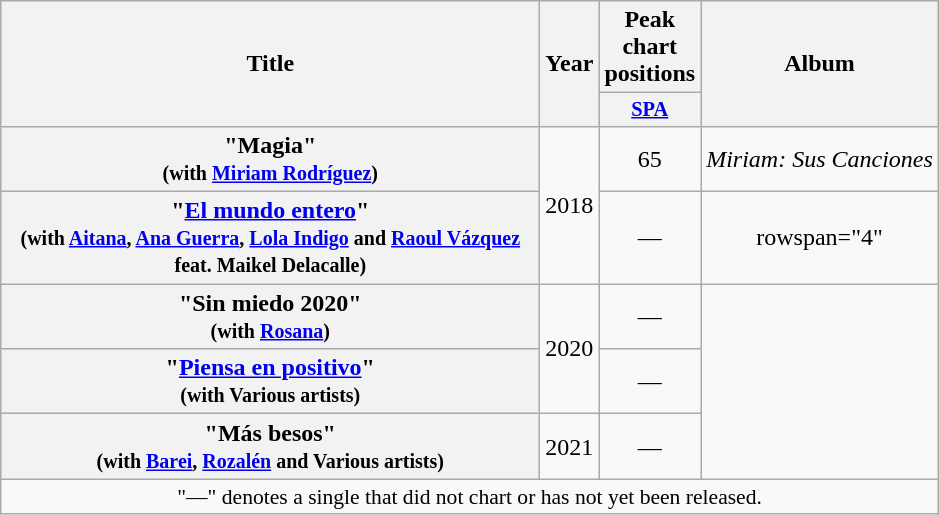<table class="wikitable plainrowheaders" style="text-align:center;">
<tr>
<th scope="col" rowspan="2" style="width:22em;">Title</th>
<th scope="col" rowspan="2" style="width:1em;">Year</th>
<th scope="col" colspan="1">Peak chart positions</th>
<th scope="col" rowspan="2">Album</th>
</tr>
<tr>
<th scope="col" style="width:3em;font-size:85%;"><a href='#'>SPA</a><br></th>
</tr>
<tr>
<th scope="row">"Magia"<br><small>(with <a href='#'>Miriam Rodríguez</a>)</small></th>
<td rowspan="2">2018</td>
<td>65</td>
<td><em>Miriam: Sus Canciones</em></td>
</tr>
<tr>
<th scope="row">"<a href='#'>El mundo entero</a>"<br><small>(with <a href='#'>Aitana</a>, <a href='#'>Ana Guerra</a>, <a href='#'>Lola Indigo</a> and <a href='#'>Raoul Vázquez</a> feat. Maikel Delacalle)</small></th>
<td>—</td>
<td>rowspan="4" </td>
</tr>
<tr>
<th scope="row">"Sin miedo 2020"<br><small>(with <a href='#'>Rosana</a>)</small></th>
<td rowspan="2">2020</td>
<td>—</td>
</tr>
<tr>
<th scope="row">"<a href='#'>Piensa en positivo</a>"<br><small>(with Various artists)</small></th>
<td>—</td>
</tr>
<tr>
<th scope="row">"Más besos"<br><small>(with <a href='#'>Barei</a>, <a href='#'>Rozalén</a> and Various artists)</small></th>
<td>2021</td>
<td>—</td>
</tr>
<tr>
<td colspan="8" style="font-size:90%">"—" denotes a single that did not chart or has not yet been released.</td>
</tr>
</table>
